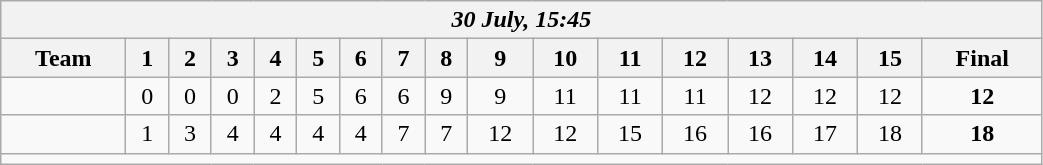<table class=wikitable style="text-align:center; width: 55%">
<tr>
<th colspan=17><em>30 July, 15:45</em></th>
</tr>
<tr>
<th>Team</th>
<th>1</th>
<th>2</th>
<th>3</th>
<th>4</th>
<th>5</th>
<th>6</th>
<th>7</th>
<th>8</th>
<th>9</th>
<th>10</th>
<th>11</th>
<th>12</th>
<th>13</th>
<th>14</th>
<th>15</th>
<th>Final</th>
</tr>
<tr>
<td align=left></td>
<td>0</td>
<td>0</td>
<td>0</td>
<td>2</td>
<td>5</td>
<td>6</td>
<td>6</td>
<td>9</td>
<td>9</td>
<td>11</td>
<td>11</td>
<td>11</td>
<td>12</td>
<td>12</td>
<td>12</td>
<td><strong>12</strong></td>
</tr>
<tr>
<td align=left><strong></strong></td>
<td>1</td>
<td>3</td>
<td>4</td>
<td>4</td>
<td>4</td>
<td>4</td>
<td>7</td>
<td>7</td>
<td>12</td>
<td>12</td>
<td>15</td>
<td>16</td>
<td>16</td>
<td>17</td>
<td>18</td>
<td><strong>18</strong></td>
</tr>
<tr>
<td colspan=17></td>
</tr>
</table>
